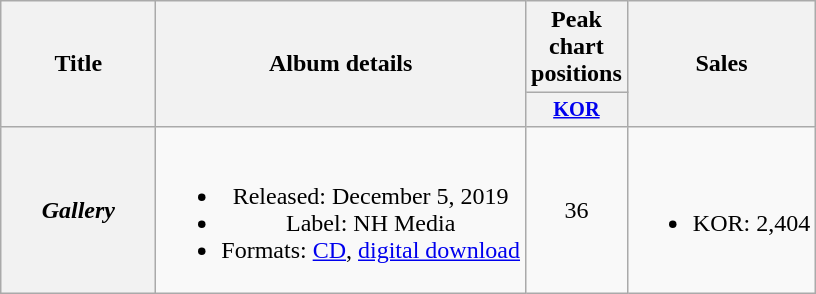<table class="wikitable plainrowheaders" style="text-align:center">
<tr>
<th scope="col" rowspan="2" style="width:6em">Title</th>
<th scope="col" rowspan="2">Album details</th>
<th scope="col">Peak chart positions</th>
<th scope="col" rowspan="2">Sales</th>
</tr>
<tr>
<th scope="col" style="width:3em;font-size:85%"><a href='#'>KOR</a><br></th>
</tr>
<tr>
<th scope="row"><em>Gallery</em></th>
<td><br><ul><li>Released: December 5, 2019</li><li>Label: NH Media</li><li>Formats: <a href='#'>CD</a>, <a href='#'>digital download</a></li></ul></td>
<td>36</td>
<td><br><ul><li>KOR: 2,404</li></ul></td>
</tr>
</table>
